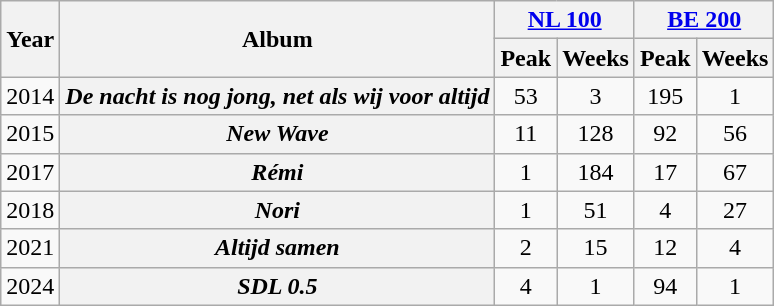<table class="wikitable plainrowheaders" style="text-align:center">
<tr>
<th rowspan="2">Year</th>
<th rowspan="2">Album</th>
<th colspan="2"><a href='#'>NL 100</a><br></th>
<th colspan="2"><a href='#'>BE 200</a><br></th>
</tr>
<tr>
<th>Peak</th>
<th>Weeks</th>
<th>Peak</th>
<th>Weeks</th>
</tr>
<tr>
<td>2014</td>
<th scope="row"><em>De nacht is nog jong, net als wij voor altijd</em></th>
<td>53</td>
<td>3</td>
<td>195</td>
<td>1</td>
</tr>
<tr>
<td>2015</td>
<th scope="row"><em>New Wave</em></th>
<td>11</td>
<td>128</td>
<td>92</td>
<td>56</td>
</tr>
<tr>
<td>2017</td>
<th scope="row"><em>Rémi</em></th>
<td>1</td>
<td>184</td>
<td>17</td>
<td>67</td>
</tr>
<tr>
<td>2018</td>
<th scope="row"><em>Nori</em></th>
<td>1</td>
<td>51</td>
<td>4</td>
<td>27</td>
</tr>
<tr>
<td>2021</td>
<th scope="row"><em>Altijd samen</em></th>
<td>2</td>
<td>15</td>
<td>12</td>
<td>4</td>
</tr>
<tr>
<td>2024</td>
<th scope="row"><em>SDL 0.5</em></th>
<td>4</td>
<td>1</td>
<td>94</td>
<td>1</td>
</tr>
</table>
